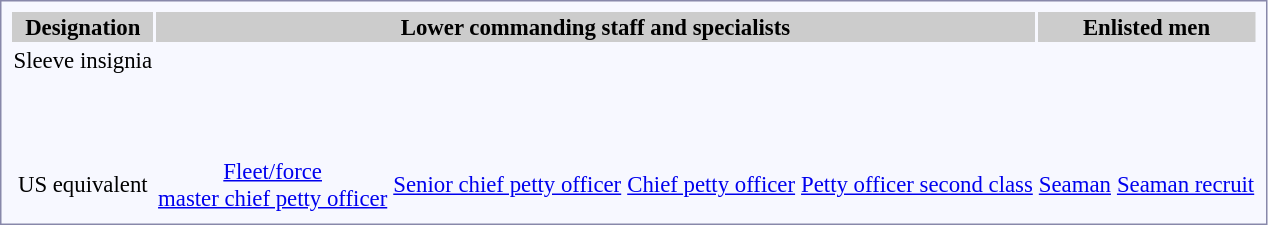<table style="border:1px solid #8888aa; background-color:#f7f8ff; padding:5px; font-size:95%; margin: 0px 12px 12px 0px; text-align:center;">
<tr bgcolor="#CCCCCC">
<th>Designation</th>
<th colspan=4>Lower commanding staff and specialists</th>
<th colspan=2>Enlisted men</th>
</tr>
<tr>
<td>Sleeve insignia</td>
<td></td>
<td></td>
<td></td>
<td></td>
<td></td>
<td></td>
</tr>
<tr style="text-align:center;">
<td></td>
<td><br></td>
<td><br></td>
<td><br></td>
<td><br></td>
<td><br></td>
<td><br></td>
</tr>
<tr style="text-align:center;">
<td colspan=7></td>
</tr>
<tr style="text-align:center;">
<td></td>
<td><br></td>
<td><br></td>
<td><br></td>
<td><br></td>
<td><br></td>
<td><br></td>
</tr>
<tr style="text-align:center;">
<td colspan=7></td>
</tr>
<tr style="text-align:center;">
<td>US equivalent</td>
<td><a href='#'>Fleet/force<br>master chief petty officer</a></td>
<td><a href='#'>Senior chief petty officer</a></td>
<td><a href='#'>Chief petty officer</a></td>
<td><a href='#'>Petty officer second class</a></td>
<td><a href='#'>Seaman</a></td>
<td><a href='#'>Seaman recruit</a></td>
</tr>
</table>
